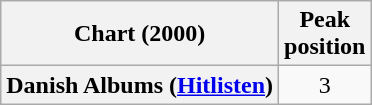<table class="wikitable plainrowheaders" style="text-align:center">
<tr>
<th scope="col">Chart (2000)</th>
<th scope="col">Peak<br>position</th>
</tr>
<tr>
<th scope="row">Danish Albums (<a href='#'>Hitlisten</a>)</th>
<td>3</td>
</tr>
</table>
